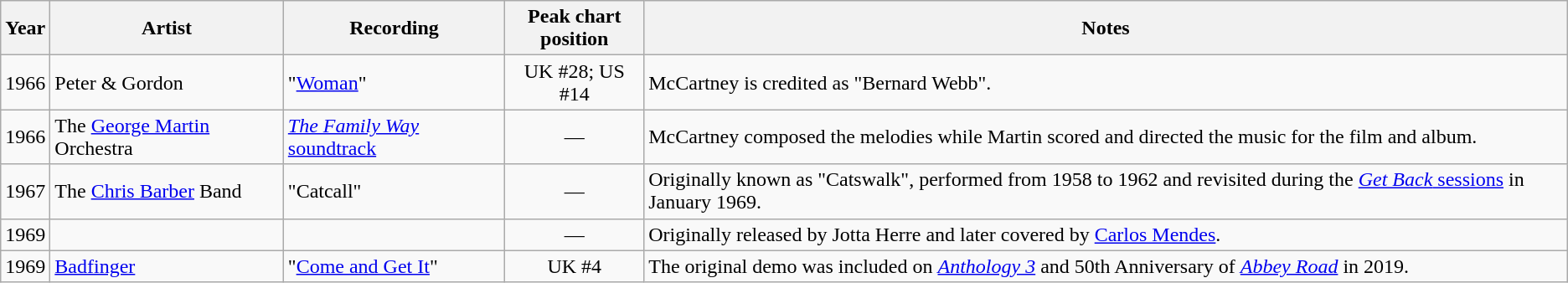<table class="wikitable">
<tr>
<th>Year</th>
<th>Artist</th>
<th>Recording</th>
<th>Peak chart<br>position</th>
<th>Notes</th>
</tr>
<tr>
<td>1966</td>
<td>Peter & Gordon</td>
<td>"<a href='#'>Woman</a>"</td>
<td style="text-align:center;">UK #28; US #14</td>
<td>McCartney is credited as "Bernard Webb".</td>
</tr>
<tr>
<td>1966</td>
<td>The <a href='#'>George Martin</a> Orchestra</td>
<td><a href='#'><em>The Family Way</em> soundtrack</a></td>
<td style="text-align:center;">—</td>
<td>McCartney composed the melodies while Martin scored and directed the music for the film and album.</td>
</tr>
<tr>
<td>1967</td>
<td>The <a href='#'>Chris Barber</a> Band</td>
<td>"Catcall"</td>
<td style="text-align:center;">—</td>
<td>Originally known as "Catswalk", performed from 1958 to 1962 and revisited during the <a href='#'><em>Get Back</em> sessions</a> in January 1969.</td>
</tr>
<tr>
<td>1969</td>
<td></td>
<td></td>
<td style="text-align:center;">—</td>
<td>Originally released by Jotta Herre and later covered by <a href='#'>Carlos Mendes</a>.</td>
</tr>
<tr>
<td>1969</td>
<td><a href='#'>Badfinger</a></td>
<td>"<a href='#'>Come and Get It</a>"</td>
<td style="text-align:center;">UK #4</td>
<td>The original demo was included on <em><a href='#'>Anthology 3</a></em> and 50th Anniversary of <em><a href='#'>Abbey Road</a></em> in 2019.</td>
</tr>
</table>
